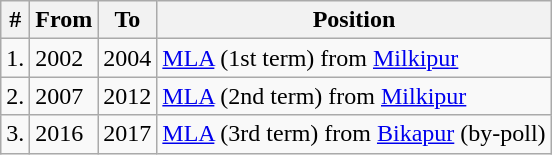<table class="wikitable">
<tr>
<th>#</th>
<th>From</th>
<th>To</th>
<th>Position</th>
</tr>
<tr>
<td>1.</td>
<td>2002</td>
<td>2004</td>
<td><a href='#'>MLA</a> (1st term) from <a href='#'>Milkipur</a></td>
</tr>
<tr>
<td>2.</td>
<td>2007</td>
<td>2012</td>
<td><a href='#'>MLA</a> (2nd term) from <a href='#'>Milkipur</a></td>
</tr>
<tr>
<td>3.</td>
<td>2016</td>
<td>2017</td>
<td><a href='#'>MLA</a> (3rd term) from <a href='#'>Bikapur</a> (by-poll)</td>
</tr>
</table>
